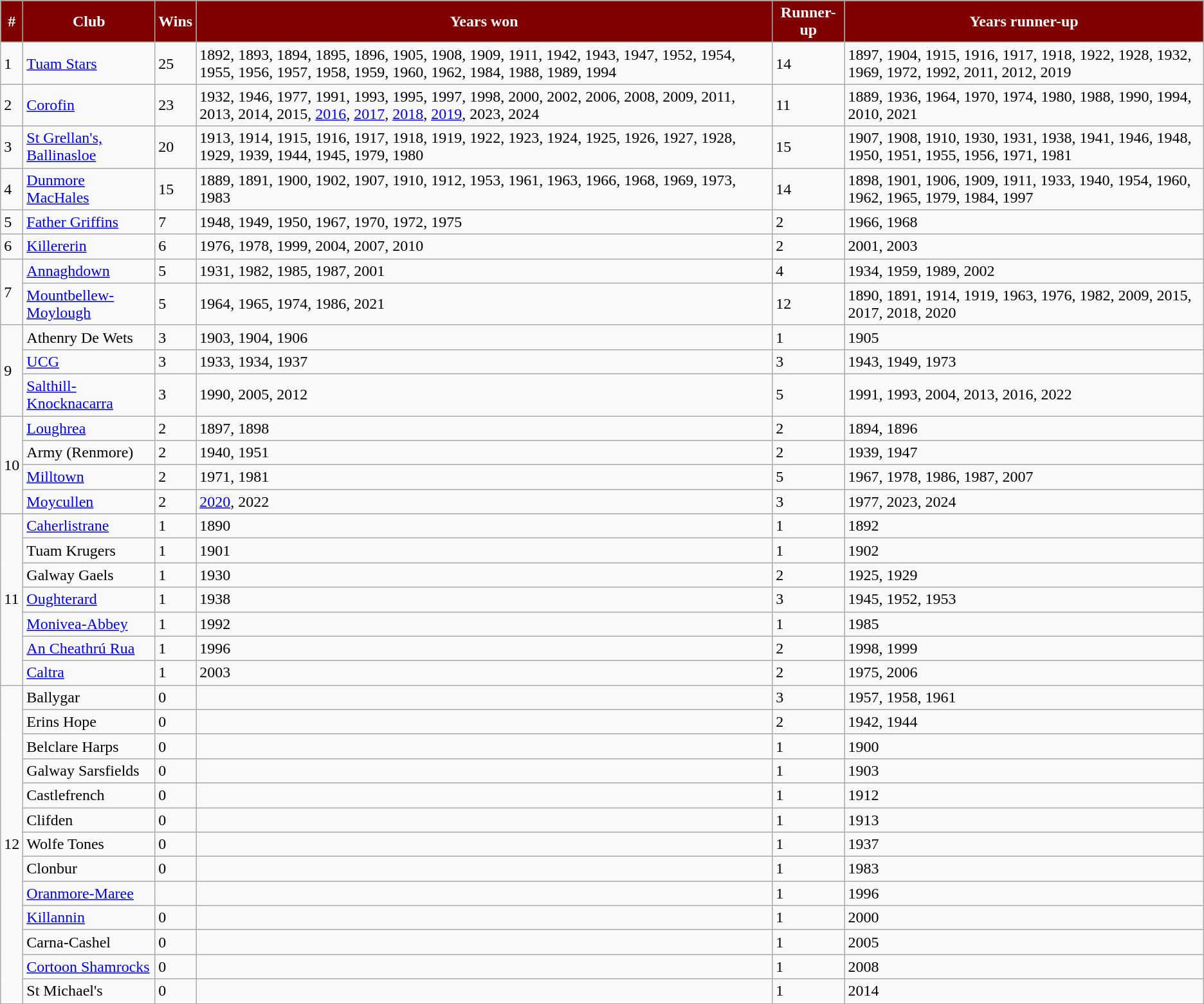<table class="wikitable">
<tr>
<th style="background:maroon;color:white">#</th>
<th style="background:maroon;color:white">Club</th>
<th style="background:maroon;color:white">Wins</th>
<th style="background:maroon;color:white">Years won</th>
<th style="background:maroon;color:white">Runner-up</th>
<th style="background:maroon;color:white">Years runner-up</th>
</tr>
<tr>
<td>1</td>
<td><a href='#'>Tuam Stars</a></td>
<td>25</td>
<td>1892, 1893, 1894, 1895, 1896, 1905, 1908, 1909, 1911, 1942, 1943, 1947, 1952, 1954, 1955, 1956, 1957, 1958, 1959, 1960, 1962, 1984, 1988, 1989, 1994</td>
<td>14</td>
<td>1897, 1904, 1915, 1916, 1917, 1918, 1922, 1928, 1932, 1969, 1972, 1992, 2011, 2012, 2019</td>
</tr>
<tr>
<td>2</td>
<td><a href='#'>Corofin</a></td>
<td>23</td>
<td>1932, 1946, 1977, 1991, 1993, 1995, 1997, 1998, 2000, 2002, 2006, 2008, 2009, 2011, 2013, 2014, 2015, <a href='#'>2016</a>, <a href='#'>2017</a>, <a href='#'>2018</a>, <a href='#'>2019</a>, 2023, 2024</td>
<td>11</td>
<td>1889, 1936, 1964, 1970, 1974, 1980, 1988, 1990, 1994, 2010, 2021</td>
</tr>
<tr>
<td>3</td>
<td><a href='#'>St Grellan's, Ballinasloe</a></td>
<td>20</td>
<td>1913, 1914, 1915, 1916, 1917, 1918, 1919, 1922, 1923, 1924, 1925, 1926, 1927, 1928, 1929, 1939, 1944, 1945, 1979, 1980</td>
<td>15</td>
<td>1907, 1908, 1910, 1930, 1931, 1938, 1941, 1946, 1948, 1950, 1951, 1955, 1956, 1971, 1981</td>
</tr>
<tr>
<td>4</td>
<td><a href='#'>Dunmore MacHales</a></td>
<td>15</td>
<td>1889, 1891, 1900, 1902, 1907, 1910, 1912, 1953, 1961, 1963, 1966, 1968, 1969, 1973, 1983</td>
<td>14</td>
<td>1898, 1901, 1906, 1909, 1911, 1933, 1940, 1954, 1960, 1962, 1965, 1979, 1984, 1997</td>
</tr>
<tr>
<td>5</td>
<td><a href='#'>Father Griffins</a></td>
<td>7</td>
<td>1948, 1949, 1950, 1967, 1970, 1972, 1975</td>
<td>2</td>
<td>1966, 1968</td>
</tr>
<tr>
<td>6</td>
<td><a href='#'>Killererin</a></td>
<td>6</td>
<td>1976, 1978, 1999, 2004, 2007, 2010</td>
<td>2</td>
<td>2001, 2003</td>
</tr>
<tr>
<td rowspan="2">7</td>
<td><a href='#'>Annaghdown</a></td>
<td>5</td>
<td>1931, 1982, 1985, 1987, 2001</td>
<td>4</td>
<td>1934, 1959, 1989, 2002</td>
</tr>
<tr>
<td><a href='#'>Mountbellew-Moylough</a></td>
<td>5</td>
<td>1964, 1965, 1974, 1986, 2021</td>
<td>12</td>
<td>1890, 1891, 1914, 1919, 1963, 1976, 1982, 2009, 2015, 2017, 2018, 2020</td>
</tr>
<tr>
<td rowspan="3">9</td>
<td>Athenry De Wets</td>
<td>3</td>
<td>1903, 1904, 1906</td>
<td>1</td>
<td>1905</td>
</tr>
<tr>
<td><a href='#'>UCG</a></td>
<td>3</td>
<td>1933, 1934, 1937</td>
<td>3</td>
<td>1943, 1949, 1973</td>
</tr>
<tr>
<td><a href='#'>Salthill-Knocknacarra</a></td>
<td>3</td>
<td>1990, 2005, 2012</td>
<td>5</td>
<td>1991, 1993, 2004, 2013, 2016, 2022</td>
</tr>
<tr>
<td rowspan="4">10</td>
<td><a href='#'>Loughrea</a></td>
<td>2</td>
<td>1897, 1898</td>
<td>2</td>
<td>1894, 1896</td>
</tr>
<tr>
<td>Army (Renmore)</td>
<td>2</td>
<td>1940, 1951</td>
<td>2</td>
<td>1939, 1947</td>
</tr>
<tr>
<td><a href='#'>Milltown</a></td>
<td>2</td>
<td>1971, 1981</td>
<td>5</td>
<td>1967, 1978, 1986, 1987, 2007</td>
</tr>
<tr>
<td><a href='#'>Moycullen</a></td>
<td>2</td>
<td><a href='#'>2020</a>, 2022</td>
<td>3</td>
<td>1977, 2023, 2024</td>
</tr>
<tr>
<td rowspan=7>11</td>
<td><a href='#'>Caherlistrane</a></td>
<td>1</td>
<td>1890</td>
<td>1</td>
<td>1892</td>
</tr>
<tr>
<td>Tuam Krugers</td>
<td>1</td>
<td>1901</td>
<td>1</td>
<td>1902</td>
</tr>
<tr>
<td>Galway Gaels</td>
<td>1</td>
<td>1930</td>
<td>2</td>
<td>1925, 1929</td>
</tr>
<tr>
<td><a href='#'>Oughterard</a></td>
<td>1</td>
<td>1938</td>
<td>3</td>
<td>1945, 1952, 1953</td>
</tr>
<tr>
<td><a href='#'>Monivea-Abbey</a></td>
<td>1</td>
<td>1992</td>
<td>1</td>
<td>1985</td>
</tr>
<tr>
<td><a href='#'>An Cheathrú Rua</a></td>
<td>1</td>
<td>1996</td>
<td>2</td>
<td>1998, 1999</td>
</tr>
<tr>
<td><a href='#'>Caltra</a></td>
<td>1</td>
<td>2003</td>
<td>2</td>
<td>1975, 2006</td>
</tr>
<tr>
<td rowspan= 13>12</td>
<td>Ballygar</td>
<td>0</td>
<td></td>
<td>3</td>
<td>1957, 1958, 1961</td>
</tr>
<tr>
<td>Erins Hope</td>
<td>0</td>
<td></td>
<td>2</td>
<td>1942, 1944</td>
</tr>
<tr>
<td>Belclare Harps</td>
<td>0</td>
<td></td>
<td>1</td>
<td>1900</td>
</tr>
<tr>
<td>Galway Sarsfields</td>
<td>0</td>
<td></td>
<td>1</td>
<td>1903</td>
</tr>
<tr>
<td>Castlefrench</td>
<td>0</td>
<td></td>
<td>1</td>
<td>1912</td>
</tr>
<tr>
<td>Clifden</td>
<td>0</td>
<td></td>
<td>1</td>
<td>1913</td>
</tr>
<tr>
<td>Wolfe Tones</td>
<td>0</td>
<td></td>
<td>1</td>
<td>1937</td>
</tr>
<tr>
<td>Clonbur</td>
<td>0</td>
<td></td>
<td>1</td>
<td>1983</td>
</tr>
<tr>
<td><a href='#'>Oranmore-Maree</a></td>
<td></td>
<td></td>
<td>1</td>
<td>1996</td>
</tr>
<tr>
<td><a href='#'>Killannin</a></td>
<td>0</td>
<td></td>
<td>1</td>
<td>2000</td>
</tr>
<tr>
<td>Carna-Cashel</td>
<td>0</td>
<td></td>
<td>1</td>
<td>2005</td>
</tr>
<tr>
<td><a href='#'>Cortoon Shamrocks</a></td>
<td>0</td>
<td></td>
<td>1</td>
<td>2008</td>
</tr>
<tr>
<td>St Michael's</td>
<td>0</td>
<td></td>
<td>1</td>
<td>2014</td>
</tr>
</table>
